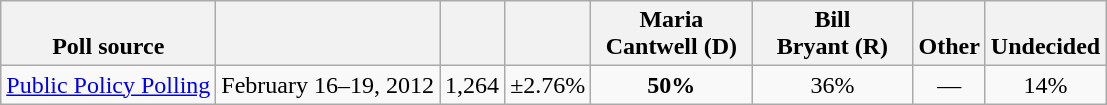<table class="wikitable" style="text-align:center">
<tr valign= bottom>
<th>Poll source</th>
<th></th>
<th></th>
<th></th>
<th style="width:100px;">Maria<br>Cantwell (D)</th>
<th style="width:100px;">Bill<br>Bryant (R)</th>
<th>Other</th>
<th>Undecided</th>
</tr>
<tr>
<td align=left><a href='#'>Public Policy Polling</a></td>
<td>February 16–19, 2012</td>
<td>1,264</td>
<td>±2.76%</td>
<td><strong>50%</strong></td>
<td>36%</td>
<td>—</td>
<td>14%</td>
</tr>
</table>
